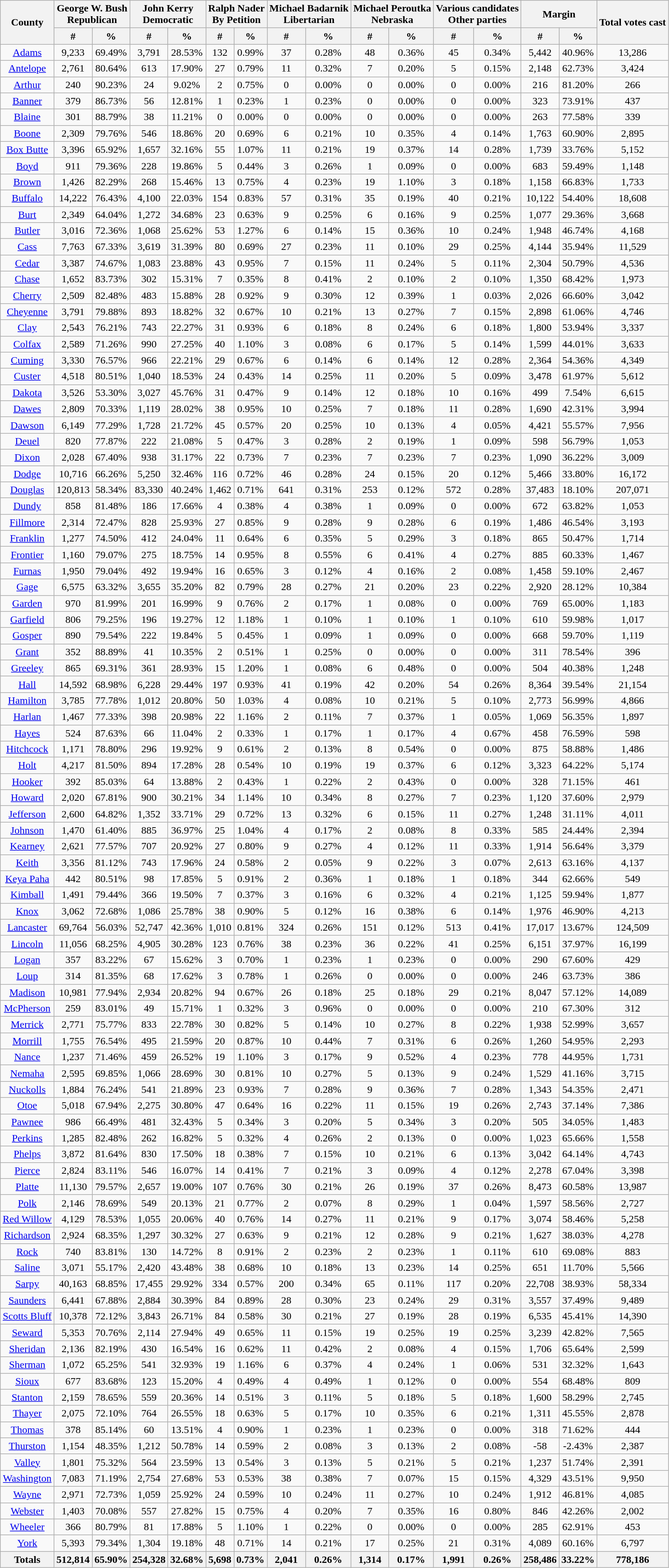<table class="wikitable sortable">
<tr>
<th rowspan="2">County</th>
<th colspan="2">George W. Bush<br>Republican</th>
<th colspan="2">John Kerry<br>Democratic</th>
<th colspan="2">Ralph Nader<br>By Petition</th>
<th colspan="2">Michael Badarnik<br>Libertarian</th>
<th colspan="2">Michael Peroutka<br>Nebraska</th>
<th colspan="2">Various candidates<br>Other parties</th>
<th colspan="2">Margin</th>
<th rowspan="2">Total votes cast</th>
</tr>
<tr bgcolor="lightgrey">
<th data-sort-type="number">#</th>
<th data-sort-type="number">%</th>
<th data-sort-type="number">#</th>
<th data-sort-type="number">%</th>
<th data-sort-type="number">#</th>
<th data-sort-type="number">%</th>
<th data-sort-type="number">#</th>
<th data-sort-type="number">%</th>
<th data-sort-type="number">#</th>
<th data-sort-type="number">%</th>
<th data-sort-type="number">#</th>
<th data-sort-type="number">%</th>
<th data-sort-type="number">#</th>
<th data-sort-type="number">%</th>
</tr>
<tr style="text-align:center;">
<td><a href='#'>Adams</a></td>
<td>9,233</td>
<td>69.49%</td>
<td>3,791</td>
<td>28.53%</td>
<td>132</td>
<td>0.99%</td>
<td>37</td>
<td>0.28%</td>
<td>48</td>
<td>0.36%</td>
<td>45</td>
<td>0.34%</td>
<td>5,442</td>
<td>40.96%</td>
<td>13,286</td>
</tr>
<tr style="text-align:center;">
<td><a href='#'>Antelope</a></td>
<td>2,761</td>
<td>80.64%</td>
<td>613</td>
<td>17.90%</td>
<td>27</td>
<td>0.79%</td>
<td>11</td>
<td>0.32%</td>
<td>7</td>
<td>0.20%</td>
<td>5</td>
<td>0.15%</td>
<td>2,148</td>
<td>62.73%</td>
<td>3,424</td>
</tr>
<tr style="text-align:center;">
<td><a href='#'>Arthur</a></td>
<td>240</td>
<td>90.23%</td>
<td>24</td>
<td>9.02%</td>
<td>2</td>
<td>0.75%</td>
<td>0</td>
<td>0.00%</td>
<td>0</td>
<td>0.00%</td>
<td>0</td>
<td>0.00%</td>
<td>216</td>
<td>81.20%</td>
<td>266</td>
</tr>
<tr style="text-align:center;">
<td><a href='#'>Banner</a></td>
<td>379</td>
<td>86.73%</td>
<td>56</td>
<td>12.81%</td>
<td>1</td>
<td>0.23%</td>
<td>1</td>
<td>0.23%</td>
<td>0</td>
<td>0.00%</td>
<td>0</td>
<td>0.00%</td>
<td>323</td>
<td>73.91%</td>
<td>437</td>
</tr>
<tr style="text-align:center;">
<td><a href='#'>Blaine</a></td>
<td>301</td>
<td>88.79%</td>
<td>38</td>
<td>11.21%</td>
<td>0</td>
<td>0.00%</td>
<td>0</td>
<td>0.00%</td>
<td>0</td>
<td>0.00%</td>
<td>0</td>
<td>0.00%</td>
<td>263</td>
<td>77.58%</td>
<td>339</td>
</tr>
<tr style="text-align:center;">
<td><a href='#'>Boone</a></td>
<td>2,309</td>
<td>79.76%</td>
<td>546</td>
<td>18.86%</td>
<td>20</td>
<td>0.69%</td>
<td>6</td>
<td>0.21%</td>
<td>10</td>
<td>0.35%</td>
<td>4</td>
<td>0.14%</td>
<td>1,763</td>
<td>60.90%</td>
<td>2,895</td>
</tr>
<tr style="text-align:center;">
<td><a href='#'>Box Butte</a></td>
<td>3,396</td>
<td>65.92%</td>
<td>1,657</td>
<td>32.16%</td>
<td>55</td>
<td>1.07%</td>
<td>11</td>
<td>0.21%</td>
<td>19</td>
<td>0.37%</td>
<td>14</td>
<td>0.28%</td>
<td>1,739</td>
<td>33.76%</td>
<td>5,152</td>
</tr>
<tr style="text-align:center;">
<td><a href='#'>Boyd</a></td>
<td>911</td>
<td>79.36%</td>
<td>228</td>
<td>19.86%</td>
<td>5</td>
<td>0.44%</td>
<td>3</td>
<td>0.26%</td>
<td>1</td>
<td>0.09%</td>
<td>0</td>
<td>0.00%</td>
<td>683</td>
<td>59.49%</td>
<td>1,148</td>
</tr>
<tr style="text-align:center;">
<td><a href='#'>Brown</a></td>
<td>1,426</td>
<td>82.29%</td>
<td>268</td>
<td>15.46%</td>
<td>13</td>
<td>0.75%</td>
<td>4</td>
<td>0.23%</td>
<td>19</td>
<td>1.10%</td>
<td>3</td>
<td>0.18%</td>
<td>1,158</td>
<td>66.83%</td>
<td>1,733</td>
</tr>
<tr style="text-align:center;">
<td><a href='#'>Buffalo</a></td>
<td>14,222</td>
<td>76.43%</td>
<td>4,100</td>
<td>22.03%</td>
<td>154</td>
<td>0.83%</td>
<td>57</td>
<td>0.31%</td>
<td>35</td>
<td>0.19%</td>
<td>40</td>
<td>0.21%</td>
<td>10,122</td>
<td>54.40%</td>
<td>18,608</td>
</tr>
<tr style="text-align:center;">
<td><a href='#'>Burt</a></td>
<td>2,349</td>
<td>64.04%</td>
<td>1,272</td>
<td>34.68%</td>
<td>23</td>
<td>0.63%</td>
<td>9</td>
<td>0.25%</td>
<td>6</td>
<td>0.16%</td>
<td>9</td>
<td>0.25%</td>
<td>1,077</td>
<td>29.36%</td>
<td>3,668</td>
</tr>
<tr style="text-align:center;">
<td><a href='#'>Butler</a></td>
<td>3,016</td>
<td>72.36%</td>
<td>1,068</td>
<td>25.62%</td>
<td>53</td>
<td>1.27%</td>
<td>6</td>
<td>0.14%</td>
<td>15</td>
<td>0.36%</td>
<td>10</td>
<td>0.24%</td>
<td>1,948</td>
<td>46.74%</td>
<td>4,168</td>
</tr>
<tr style="text-align:center;">
<td><a href='#'>Cass</a></td>
<td>7,763</td>
<td>67.33%</td>
<td>3,619</td>
<td>31.39%</td>
<td>80</td>
<td>0.69%</td>
<td>27</td>
<td>0.23%</td>
<td>11</td>
<td>0.10%</td>
<td>29</td>
<td>0.25%</td>
<td>4,144</td>
<td>35.94%</td>
<td>11,529</td>
</tr>
<tr style="text-align:center;">
<td><a href='#'>Cedar</a></td>
<td>3,387</td>
<td>74.67%</td>
<td>1,083</td>
<td>23.88%</td>
<td>43</td>
<td>0.95%</td>
<td>7</td>
<td>0.15%</td>
<td>11</td>
<td>0.24%</td>
<td>5</td>
<td>0.11%</td>
<td>2,304</td>
<td>50.79%</td>
<td>4,536</td>
</tr>
<tr style="text-align:center;">
<td><a href='#'>Chase</a></td>
<td>1,652</td>
<td>83.73%</td>
<td>302</td>
<td>15.31%</td>
<td>7</td>
<td>0.35%</td>
<td>8</td>
<td>0.41%</td>
<td>2</td>
<td>0.10%</td>
<td>2</td>
<td>0.10%</td>
<td>1,350</td>
<td>68.42%</td>
<td>1,973</td>
</tr>
<tr style="text-align:center;">
<td><a href='#'>Cherry</a></td>
<td>2,509</td>
<td>82.48%</td>
<td>483</td>
<td>15.88%</td>
<td>28</td>
<td>0.92%</td>
<td>9</td>
<td>0.30%</td>
<td>12</td>
<td>0.39%</td>
<td>1</td>
<td>0.03%</td>
<td>2,026</td>
<td>66.60%</td>
<td>3,042</td>
</tr>
<tr style="text-align:center;">
<td><a href='#'>Cheyenne</a></td>
<td>3,791</td>
<td>79.88%</td>
<td>893</td>
<td>18.82%</td>
<td>32</td>
<td>0.67%</td>
<td>10</td>
<td>0.21%</td>
<td>13</td>
<td>0.27%</td>
<td>7</td>
<td>0.15%</td>
<td>2,898</td>
<td>61.06%</td>
<td>4,746</td>
</tr>
<tr style="text-align:center;">
<td><a href='#'>Clay</a></td>
<td>2,543</td>
<td>76.21%</td>
<td>743</td>
<td>22.27%</td>
<td>31</td>
<td>0.93%</td>
<td>6</td>
<td>0.18%</td>
<td>8</td>
<td>0.24%</td>
<td>6</td>
<td>0.18%</td>
<td>1,800</td>
<td>53.94%</td>
<td>3,337</td>
</tr>
<tr style="text-align:center;">
<td><a href='#'>Colfax</a></td>
<td>2,589</td>
<td>71.26%</td>
<td>990</td>
<td>27.25%</td>
<td>40</td>
<td>1.10%</td>
<td>3</td>
<td>0.08%</td>
<td>6</td>
<td>0.17%</td>
<td>5</td>
<td>0.14%</td>
<td>1,599</td>
<td>44.01%</td>
<td>3,633</td>
</tr>
<tr style="text-align:center;">
<td><a href='#'>Cuming</a></td>
<td>3,330</td>
<td>76.57%</td>
<td>966</td>
<td>22.21%</td>
<td>29</td>
<td>0.67%</td>
<td>6</td>
<td>0.14%</td>
<td>6</td>
<td>0.14%</td>
<td>12</td>
<td>0.28%</td>
<td>2,364</td>
<td>54.36%</td>
<td>4,349</td>
</tr>
<tr style="text-align:center;">
<td><a href='#'>Custer</a></td>
<td>4,518</td>
<td>80.51%</td>
<td>1,040</td>
<td>18.53%</td>
<td>24</td>
<td>0.43%</td>
<td>14</td>
<td>0.25%</td>
<td>11</td>
<td>0.20%</td>
<td>5</td>
<td>0.09%</td>
<td>3,478</td>
<td>61.97%</td>
<td>5,612</td>
</tr>
<tr style="text-align:center;">
<td><a href='#'>Dakota</a></td>
<td>3,526</td>
<td>53.30%</td>
<td>3,027</td>
<td>45.76%</td>
<td>31</td>
<td>0.47%</td>
<td>9</td>
<td>0.14%</td>
<td>12</td>
<td>0.18%</td>
<td>10</td>
<td>0.16%</td>
<td>499</td>
<td>7.54%</td>
<td>6,615</td>
</tr>
<tr style="text-align:center;">
<td><a href='#'>Dawes</a></td>
<td>2,809</td>
<td>70.33%</td>
<td>1,119</td>
<td>28.02%</td>
<td>38</td>
<td>0.95%</td>
<td>10</td>
<td>0.25%</td>
<td>7</td>
<td>0.18%</td>
<td>11</td>
<td>0.28%</td>
<td>1,690</td>
<td>42.31%</td>
<td>3,994</td>
</tr>
<tr style="text-align:center;">
<td><a href='#'>Dawson</a></td>
<td>6,149</td>
<td>77.29%</td>
<td>1,728</td>
<td>21.72%</td>
<td>45</td>
<td>0.57%</td>
<td>20</td>
<td>0.25%</td>
<td>10</td>
<td>0.13%</td>
<td>4</td>
<td>0.05%</td>
<td>4,421</td>
<td>55.57%</td>
<td>7,956</td>
</tr>
<tr style="text-align:center;">
<td><a href='#'>Deuel</a></td>
<td>820</td>
<td>77.87%</td>
<td>222</td>
<td>21.08%</td>
<td>5</td>
<td>0.47%</td>
<td>3</td>
<td>0.28%</td>
<td>2</td>
<td>0.19%</td>
<td>1</td>
<td>0.09%</td>
<td>598</td>
<td>56.79%</td>
<td>1,053</td>
</tr>
<tr style="text-align:center;">
<td><a href='#'>Dixon</a></td>
<td>2,028</td>
<td>67.40%</td>
<td>938</td>
<td>31.17%</td>
<td>22</td>
<td>0.73%</td>
<td>7</td>
<td>0.23%</td>
<td>7</td>
<td>0.23%</td>
<td>7</td>
<td>0.23%</td>
<td>1,090</td>
<td>36.22%</td>
<td>3,009</td>
</tr>
<tr style="text-align:center;">
<td><a href='#'>Dodge</a></td>
<td>10,716</td>
<td>66.26%</td>
<td>5,250</td>
<td>32.46%</td>
<td>116</td>
<td>0.72%</td>
<td>46</td>
<td>0.28%</td>
<td>24</td>
<td>0.15%</td>
<td>20</td>
<td>0.12%</td>
<td>5,466</td>
<td>33.80%</td>
<td>16,172</td>
</tr>
<tr style="text-align:center;">
<td><a href='#'>Douglas</a></td>
<td>120,813</td>
<td>58.34%</td>
<td>83,330</td>
<td>40.24%</td>
<td>1,462</td>
<td>0.71%</td>
<td>641</td>
<td>0.31%</td>
<td>253</td>
<td>0.12%</td>
<td>572</td>
<td>0.28%</td>
<td>37,483</td>
<td>18.10%</td>
<td>207,071</td>
</tr>
<tr style="text-align:center;">
<td><a href='#'>Dundy</a></td>
<td>858</td>
<td>81.48%</td>
<td>186</td>
<td>17.66%</td>
<td>4</td>
<td>0.38%</td>
<td>4</td>
<td>0.38%</td>
<td>1</td>
<td>0.09%</td>
<td>0</td>
<td>0.00%</td>
<td>672</td>
<td>63.82%</td>
<td>1,053</td>
</tr>
<tr style="text-align:center;">
<td><a href='#'>Fillmore</a></td>
<td>2,314</td>
<td>72.47%</td>
<td>828</td>
<td>25.93%</td>
<td>27</td>
<td>0.85%</td>
<td>9</td>
<td>0.28%</td>
<td>9</td>
<td>0.28%</td>
<td>6</td>
<td>0.19%</td>
<td>1,486</td>
<td>46.54%</td>
<td>3,193</td>
</tr>
<tr style="text-align:center;">
<td><a href='#'>Franklin</a></td>
<td>1,277</td>
<td>74.50%</td>
<td>412</td>
<td>24.04%</td>
<td>11</td>
<td>0.64%</td>
<td>6</td>
<td>0.35%</td>
<td>5</td>
<td>0.29%</td>
<td>3</td>
<td>0.18%</td>
<td>865</td>
<td>50.47%</td>
<td>1,714</td>
</tr>
<tr style="text-align:center;">
<td><a href='#'>Frontier</a></td>
<td>1,160</td>
<td>79.07%</td>
<td>275</td>
<td>18.75%</td>
<td>14</td>
<td>0.95%</td>
<td>8</td>
<td>0.55%</td>
<td>6</td>
<td>0.41%</td>
<td>4</td>
<td>0.27%</td>
<td>885</td>
<td>60.33%</td>
<td>1,467</td>
</tr>
<tr style="text-align:center;">
<td><a href='#'>Furnas</a></td>
<td>1,950</td>
<td>79.04%</td>
<td>492</td>
<td>19.94%</td>
<td>16</td>
<td>0.65%</td>
<td>3</td>
<td>0.12%</td>
<td>4</td>
<td>0.16%</td>
<td>2</td>
<td>0.08%</td>
<td>1,458</td>
<td>59.10%</td>
<td>2,467</td>
</tr>
<tr style="text-align:center;">
<td><a href='#'>Gage</a></td>
<td>6,575</td>
<td>63.32%</td>
<td>3,655</td>
<td>35.20%</td>
<td>82</td>
<td>0.79%</td>
<td>28</td>
<td>0.27%</td>
<td>21</td>
<td>0.20%</td>
<td>23</td>
<td>0.22%</td>
<td>2,920</td>
<td>28.12%</td>
<td>10,384</td>
</tr>
<tr style="text-align:center;">
<td><a href='#'>Garden</a></td>
<td>970</td>
<td>81.99%</td>
<td>201</td>
<td>16.99%</td>
<td>9</td>
<td>0.76%</td>
<td>2</td>
<td>0.17%</td>
<td>1</td>
<td>0.08%</td>
<td>0</td>
<td>0.00%</td>
<td>769</td>
<td>65.00%</td>
<td>1,183</td>
</tr>
<tr style="text-align:center;">
<td><a href='#'>Garfield</a></td>
<td>806</td>
<td>79.25%</td>
<td>196</td>
<td>19.27%</td>
<td>12</td>
<td>1.18%</td>
<td>1</td>
<td>0.10%</td>
<td>1</td>
<td>0.10%</td>
<td>1</td>
<td>0.10%</td>
<td>610</td>
<td>59.98%</td>
<td>1,017</td>
</tr>
<tr style="text-align:center;">
<td><a href='#'>Gosper</a></td>
<td>890</td>
<td>79.54%</td>
<td>222</td>
<td>19.84%</td>
<td>5</td>
<td>0.45%</td>
<td>1</td>
<td>0.09%</td>
<td>1</td>
<td>0.09%</td>
<td>0</td>
<td>0.00%</td>
<td>668</td>
<td>59.70%</td>
<td>1,119</td>
</tr>
<tr style="text-align:center;">
<td><a href='#'>Grant</a></td>
<td>352</td>
<td>88.89%</td>
<td>41</td>
<td>10.35%</td>
<td>2</td>
<td>0.51%</td>
<td>1</td>
<td>0.25%</td>
<td>0</td>
<td>0.00%</td>
<td>0</td>
<td>0.00%</td>
<td>311</td>
<td>78.54%</td>
<td>396</td>
</tr>
<tr style="text-align:center;">
<td><a href='#'>Greeley</a></td>
<td>865</td>
<td>69.31%</td>
<td>361</td>
<td>28.93%</td>
<td>15</td>
<td>1.20%</td>
<td>1</td>
<td>0.08%</td>
<td>6</td>
<td>0.48%</td>
<td>0</td>
<td>0.00%</td>
<td>504</td>
<td>40.38%</td>
<td>1,248</td>
</tr>
<tr style="text-align:center;">
<td><a href='#'>Hall</a></td>
<td>14,592</td>
<td>68.98%</td>
<td>6,228</td>
<td>29.44%</td>
<td>197</td>
<td>0.93%</td>
<td>41</td>
<td>0.19%</td>
<td>42</td>
<td>0.20%</td>
<td>54</td>
<td>0.26%</td>
<td>8,364</td>
<td>39.54%</td>
<td>21,154</td>
</tr>
<tr style="text-align:center;">
<td><a href='#'>Hamilton</a></td>
<td>3,785</td>
<td>77.78%</td>
<td>1,012</td>
<td>20.80%</td>
<td>50</td>
<td>1.03%</td>
<td>4</td>
<td>0.08%</td>
<td>10</td>
<td>0.21%</td>
<td>5</td>
<td>0.10%</td>
<td>2,773</td>
<td>56.99%</td>
<td>4,866</td>
</tr>
<tr style="text-align:center;">
<td><a href='#'>Harlan</a></td>
<td>1,467</td>
<td>77.33%</td>
<td>398</td>
<td>20.98%</td>
<td>22</td>
<td>1.16%</td>
<td>2</td>
<td>0.11%</td>
<td>7</td>
<td>0.37%</td>
<td>1</td>
<td>0.05%</td>
<td>1,069</td>
<td>56.35%</td>
<td>1,897</td>
</tr>
<tr style="text-align:center;">
<td><a href='#'>Hayes</a></td>
<td>524</td>
<td>87.63%</td>
<td>66</td>
<td>11.04%</td>
<td>2</td>
<td>0.33%</td>
<td>1</td>
<td>0.17%</td>
<td>1</td>
<td>0.17%</td>
<td>4</td>
<td>0.67%</td>
<td>458</td>
<td>76.59%</td>
<td>598</td>
</tr>
<tr style="text-align:center;">
<td><a href='#'>Hitchcock</a></td>
<td>1,171</td>
<td>78.80%</td>
<td>296</td>
<td>19.92%</td>
<td>9</td>
<td>0.61%</td>
<td>2</td>
<td>0.13%</td>
<td>8</td>
<td>0.54%</td>
<td>0</td>
<td>0.00%</td>
<td>875</td>
<td>58.88%</td>
<td>1,486</td>
</tr>
<tr style="text-align:center;">
<td><a href='#'>Holt</a></td>
<td>4,217</td>
<td>81.50%</td>
<td>894</td>
<td>17.28%</td>
<td>28</td>
<td>0.54%</td>
<td>10</td>
<td>0.19%</td>
<td>19</td>
<td>0.37%</td>
<td>6</td>
<td>0.12%</td>
<td>3,323</td>
<td>64.22%</td>
<td>5,174</td>
</tr>
<tr style="text-align:center;">
<td><a href='#'>Hooker</a></td>
<td>392</td>
<td>85.03%</td>
<td>64</td>
<td>13.88%</td>
<td>2</td>
<td>0.43%</td>
<td>1</td>
<td>0.22%</td>
<td>2</td>
<td>0.43%</td>
<td>0</td>
<td>0.00%</td>
<td>328</td>
<td>71.15%</td>
<td>461</td>
</tr>
<tr style="text-align:center;">
<td><a href='#'>Howard</a></td>
<td>2,020</td>
<td>67.81%</td>
<td>900</td>
<td>30.21%</td>
<td>34</td>
<td>1.14%</td>
<td>10</td>
<td>0.34%</td>
<td>8</td>
<td>0.27%</td>
<td>7</td>
<td>0.23%</td>
<td>1,120</td>
<td>37.60%</td>
<td>2,979</td>
</tr>
<tr style="text-align:center;">
<td><a href='#'>Jefferson</a></td>
<td>2,600</td>
<td>64.82%</td>
<td>1,352</td>
<td>33.71%</td>
<td>29</td>
<td>0.72%</td>
<td>13</td>
<td>0.32%</td>
<td>6</td>
<td>0.15%</td>
<td>11</td>
<td>0.27%</td>
<td>1,248</td>
<td>31.11%</td>
<td>4,011</td>
</tr>
<tr style="text-align:center;">
<td><a href='#'>Johnson</a></td>
<td>1,470</td>
<td>61.40%</td>
<td>885</td>
<td>36.97%</td>
<td>25</td>
<td>1.04%</td>
<td>4</td>
<td>0.17%</td>
<td>2</td>
<td>0.08%</td>
<td>8</td>
<td>0.33%</td>
<td>585</td>
<td>24.44%</td>
<td>2,394</td>
</tr>
<tr style="text-align:center;">
<td><a href='#'>Kearney</a></td>
<td>2,621</td>
<td>77.57%</td>
<td>707</td>
<td>20.92%</td>
<td>27</td>
<td>0.80%</td>
<td>9</td>
<td>0.27%</td>
<td>4</td>
<td>0.12%</td>
<td>11</td>
<td>0.33%</td>
<td>1,914</td>
<td>56.64%</td>
<td>3,379</td>
</tr>
<tr style="text-align:center;">
<td><a href='#'>Keith</a></td>
<td>3,356</td>
<td>81.12%</td>
<td>743</td>
<td>17.96%</td>
<td>24</td>
<td>0.58%</td>
<td>2</td>
<td>0.05%</td>
<td>9</td>
<td>0.22%</td>
<td>3</td>
<td>0.07%</td>
<td>2,613</td>
<td>63.16%</td>
<td>4,137</td>
</tr>
<tr style="text-align:center;">
<td><a href='#'>Keya Paha</a></td>
<td>442</td>
<td>80.51%</td>
<td>98</td>
<td>17.85%</td>
<td>5</td>
<td>0.91%</td>
<td>2</td>
<td>0.36%</td>
<td>1</td>
<td>0.18%</td>
<td>1</td>
<td>0.18%</td>
<td>344</td>
<td>62.66%</td>
<td>549</td>
</tr>
<tr style="text-align:center;">
<td><a href='#'>Kimball</a></td>
<td>1,491</td>
<td>79.44%</td>
<td>366</td>
<td>19.50%</td>
<td>7</td>
<td>0.37%</td>
<td>3</td>
<td>0.16%</td>
<td>6</td>
<td>0.32%</td>
<td>4</td>
<td>0.21%</td>
<td>1,125</td>
<td>59.94%</td>
<td>1,877</td>
</tr>
<tr style="text-align:center;">
<td><a href='#'>Knox</a></td>
<td>3,062</td>
<td>72.68%</td>
<td>1,086</td>
<td>25.78%</td>
<td>38</td>
<td>0.90%</td>
<td>5</td>
<td>0.12%</td>
<td>16</td>
<td>0.38%</td>
<td>6</td>
<td>0.14%</td>
<td>1,976</td>
<td>46.90%</td>
<td>4,213</td>
</tr>
<tr style="text-align:center;">
<td><a href='#'>Lancaster</a></td>
<td>69,764</td>
<td>56.03%</td>
<td>52,747</td>
<td>42.36%</td>
<td>1,010</td>
<td>0.81%</td>
<td>324</td>
<td>0.26%</td>
<td>151</td>
<td>0.12%</td>
<td>513</td>
<td>0.41%</td>
<td>17,017</td>
<td>13.67%</td>
<td>124,509</td>
</tr>
<tr style="text-align:center;">
<td><a href='#'>Lincoln</a></td>
<td>11,056</td>
<td>68.25%</td>
<td>4,905</td>
<td>30.28%</td>
<td>123</td>
<td>0.76%</td>
<td>38</td>
<td>0.23%</td>
<td>36</td>
<td>0.22%</td>
<td>41</td>
<td>0.25%</td>
<td>6,151</td>
<td>37.97%</td>
<td>16,199</td>
</tr>
<tr style="text-align:center;">
<td><a href='#'>Logan</a></td>
<td>357</td>
<td>83.22%</td>
<td>67</td>
<td>15.62%</td>
<td>3</td>
<td>0.70%</td>
<td>1</td>
<td>0.23%</td>
<td>1</td>
<td>0.23%</td>
<td>0</td>
<td>0.00%</td>
<td>290</td>
<td>67.60%</td>
<td>429</td>
</tr>
<tr style="text-align:center;">
<td><a href='#'>Loup</a></td>
<td>314</td>
<td>81.35%</td>
<td>68</td>
<td>17.62%</td>
<td>3</td>
<td>0.78%</td>
<td>1</td>
<td>0.26%</td>
<td>0</td>
<td>0.00%</td>
<td>0</td>
<td>0.00%</td>
<td>246</td>
<td>63.73%</td>
<td>386</td>
</tr>
<tr style="text-align:center;">
<td><a href='#'>Madison</a></td>
<td>10,981</td>
<td>77.94%</td>
<td>2,934</td>
<td>20.82%</td>
<td>94</td>
<td>0.67%</td>
<td>26</td>
<td>0.18%</td>
<td>25</td>
<td>0.18%</td>
<td>29</td>
<td>0.21%</td>
<td>8,047</td>
<td>57.12%</td>
<td>14,089</td>
</tr>
<tr style="text-align:center;">
<td><a href='#'>McPherson</a></td>
<td>259</td>
<td>83.01%</td>
<td>49</td>
<td>15.71%</td>
<td>1</td>
<td>0.32%</td>
<td>3</td>
<td>0.96%</td>
<td>0</td>
<td>0.00%</td>
<td>0</td>
<td>0.00%</td>
<td>210</td>
<td>67.30%</td>
<td>312</td>
</tr>
<tr style="text-align:center;">
<td><a href='#'>Merrick</a></td>
<td>2,771</td>
<td>75.77%</td>
<td>833</td>
<td>22.78%</td>
<td>30</td>
<td>0.82%</td>
<td>5</td>
<td>0.14%</td>
<td>10</td>
<td>0.27%</td>
<td>8</td>
<td>0.22%</td>
<td>1,938</td>
<td>52.99%</td>
<td>3,657</td>
</tr>
<tr style="text-align:center;">
<td><a href='#'>Morrill</a></td>
<td>1,755</td>
<td>76.54%</td>
<td>495</td>
<td>21.59%</td>
<td>20</td>
<td>0.87%</td>
<td>10</td>
<td>0.44%</td>
<td>7</td>
<td>0.31%</td>
<td>6</td>
<td>0.26%</td>
<td>1,260</td>
<td>54.95%</td>
<td>2,293</td>
</tr>
<tr style="text-align:center;">
<td><a href='#'>Nance</a></td>
<td>1,237</td>
<td>71.46%</td>
<td>459</td>
<td>26.52%</td>
<td>19</td>
<td>1.10%</td>
<td>3</td>
<td>0.17%</td>
<td>9</td>
<td>0.52%</td>
<td>4</td>
<td>0.23%</td>
<td>778</td>
<td>44.95%</td>
<td>1,731</td>
</tr>
<tr style="text-align:center;">
<td><a href='#'>Nemaha</a></td>
<td>2,595</td>
<td>69.85%</td>
<td>1,066</td>
<td>28.69%</td>
<td>30</td>
<td>0.81%</td>
<td>10</td>
<td>0.27%</td>
<td>5</td>
<td>0.13%</td>
<td>9</td>
<td>0.24%</td>
<td>1,529</td>
<td>41.16%</td>
<td>3,715</td>
</tr>
<tr style="text-align:center;">
<td><a href='#'>Nuckolls</a></td>
<td>1,884</td>
<td>76.24%</td>
<td>541</td>
<td>21.89%</td>
<td>23</td>
<td>0.93%</td>
<td>7</td>
<td>0.28%</td>
<td>9</td>
<td>0.36%</td>
<td>7</td>
<td>0.28%</td>
<td>1,343</td>
<td>54.35%</td>
<td>2,471</td>
</tr>
<tr style="text-align:center;">
<td><a href='#'>Otoe</a></td>
<td>5,018</td>
<td>67.94%</td>
<td>2,275</td>
<td>30.80%</td>
<td>47</td>
<td>0.64%</td>
<td>16</td>
<td>0.22%</td>
<td>11</td>
<td>0.15%</td>
<td>19</td>
<td>0.26%</td>
<td>2,743</td>
<td>37.14%</td>
<td>7,386</td>
</tr>
<tr style="text-align:center;">
<td><a href='#'>Pawnee</a></td>
<td>986</td>
<td>66.49%</td>
<td>481</td>
<td>32.43%</td>
<td>5</td>
<td>0.34%</td>
<td>3</td>
<td>0.20%</td>
<td>5</td>
<td>0.34%</td>
<td>3</td>
<td>0.20%</td>
<td>505</td>
<td>34.05%</td>
<td>1,483</td>
</tr>
<tr style="text-align:center;">
<td><a href='#'>Perkins</a></td>
<td>1,285</td>
<td>82.48%</td>
<td>262</td>
<td>16.82%</td>
<td>5</td>
<td>0.32%</td>
<td>4</td>
<td>0.26%</td>
<td>2</td>
<td>0.13%</td>
<td>0</td>
<td>0.00%</td>
<td>1,023</td>
<td>65.66%</td>
<td>1,558</td>
</tr>
<tr style="text-align:center;">
<td><a href='#'>Phelps</a></td>
<td>3,872</td>
<td>81.64%</td>
<td>830</td>
<td>17.50%</td>
<td>18</td>
<td>0.38%</td>
<td>7</td>
<td>0.15%</td>
<td>10</td>
<td>0.21%</td>
<td>6</td>
<td>0.13%</td>
<td>3,042</td>
<td>64.14%</td>
<td>4,743</td>
</tr>
<tr style="text-align:center;">
<td><a href='#'>Pierce</a></td>
<td>2,824</td>
<td>83.11%</td>
<td>546</td>
<td>16.07%</td>
<td>14</td>
<td>0.41%</td>
<td>7</td>
<td>0.21%</td>
<td>3</td>
<td>0.09%</td>
<td>4</td>
<td>0.12%</td>
<td>2,278</td>
<td>67.04%</td>
<td>3,398</td>
</tr>
<tr style="text-align:center;">
<td><a href='#'>Platte</a></td>
<td>11,130</td>
<td>79.57%</td>
<td>2,657</td>
<td>19.00%</td>
<td>107</td>
<td>0.76%</td>
<td>30</td>
<td>0.21%</td>
<td>26</td>
<td>0.19%</td>
<td>37</td>
<td>0.26%</td>
<td>8,473</td>
<td>60.58%</td>
<td>13,987</td>
</tr>
<tr style="text-align:center;">
<td><a href='#'>Polk</a></td>
<td>2,146</td>
<td>78.69%</td>
<td>549</td>
<td>20.13%</td>
<td>21</td>
<td>0.77%</td>
<td>2</td>
<td>0.07%</td>
<td>8</td>
<td>0.29%</td>
<td>1</td>
<td>0.04%</td>
<td>1,597</td>
<td>58.56%</td>
<td>2,727</td>
</tr>
<tr style="text-align:center;">
<td><a href='#'>Red Willow</a></td>
<td>4,129</td>
<td>78.53%</td>
<td>1,055</td>
<td>20.06%</td>
<td>40</td>
<td>0.76%</td>
<td>14</td>
<td>0.27%</td>
<td>11</td>
<td>0.21%</td>
<td>9</td>
<td>0.17%</td>
<td>3,074</td>
<td>58.46%</td>
<td>5,258</td>
</tr>
<tr style="text-align:center;">
<td><a href='#'>Richardson</a></td>
<td>2,924</td>
<td>68.35%</td>
<td>1,297</td>
<td>30.32%</td>
<td>27</td>
<td>0.63%</td>
<td>9</td>
<td>0.21%</td>
<td>12</td>
<td>0.28%</td>
<td>9</td>
<td>0.21%</td>
<td>1,627</td>
<td>38.03%</td>
<td>4,278</td>
</tr>
<tr style="text-align:center;">
<td><a href='#'>Rock</a></td>
<td>740</td>
<td>83.81%</td>
<td>130</td>
<td>14.72%</td>
<td>8</td>
<td>0.91%</td>
<td>2</td>
<td>0.23%</td>
<td>2</td>
<td>0.23%</td>
<td>1</td>
<td>0.11%</td>
<td>610</td>
<td>69.08%</td>
<td>883</td>
</tr>
<tr style="text-align:center;">
<td><a href='#'>Saline</a></td>
<td>3,071</td>
<td>55.17%</td>
<td>2,420</td>
<td>43.48%</td>
<td>38</td>
<td>0.68%</td>
<td>10</td>
<td>0.18%</td>
<td>13</td>
<td>0.23%</td>
<td>14</td>
<td>0.25%</td>
<td>651</td>
<td>11.70%</td>
<td>5,566</td>
</tr>
<tr style="text-align:center;">
<td><a href='#'>Sarpy</a></td>
<td>40,163</td>
<td>68.85%</td>
<td>17,455</td>
<td>29.92%</td>
<td>334</td>
<td>0.57%</td>
<td>200</td>
<td>0.34%</td>
<td>65</td>
<td>0.11%</td>
<td>117</td>
<td>0.20%</td>
<td>22,708</td>
<td>38.93%</td>
<td>58,334</td>
</tr>
<tr style="text-align:center;">
<td><a href='#'>Saunders</a></td>
<td>6,441</td>
<td>67.88%</td>
<td>2,884</td>
<td>30.39%</td>
<td>84</td>
<td>0.89%</td>
<td>28</td>
<td>0.30%</td>
<td>23</td>
<td>0.24%</td>
<td>29</td>
<td>0.31%</td>
<td>3,557</td>
<td>37.49%</td>
<td>9,489</td>
</tr>
<tr style="text-align:center;">
<td><a href='#'>Scotts Bluff</a></td>
<td>10,378</td>
<td>72.12%</td>
<td>3,843</td>
<td>26.71%</td>
<td>84</td>
<td>0.58%</td>
<td>30</td>
<td>0.21%</td>
<td>27</td>
<td>0.19%</td>
<td>28</td>
<td>0.19%</td>
<td>6,535</td>
<td>45.41%</td>
<td>14,390</td>
</tr>
<tr style="text-align:center;">
<td><a href='#'>Seward</a></td>
<td>5,353</td>
<td>70.76%</td>
<td>2,114</td>
<td>27.94%</td>
<td>49</td>
<td>0.65%</td>
<td>11</td>
<td>0.15%</td>
<td>19</td>
<td>0.25%</td>
<td>19</td>
<td>0.25%</td>
<td>3,239</td>
<td>42.82%</td>
<td>7,565</td>
</tr>
<tr style="text-align:center;">
<td><a href='#'>Sheridan</a></td>
<td>2,136</td>
<td>82.19%</td>
<td>430</td>
<td>16.54%</td>
<td>16</td>
<td>0.62%</td>
<td>11</td>
<td>0.42%</td>
<td>2</td>
<td>0.08%</td>
<td>4</td>
<td>0.15%</td>
<td>1,706</td>
<td>65.64%</td>
<td>2,599</td>
</tr>
<tr style="text-align:center;">
<td><a href='#'>Sherman</a></td>
<td>1,072</td>
<td>65.25%</td>
<td>541</td>
<td>32.93%</td>
<td>19</td>
<td>1.16%</td>
<td>6</td>
<td>0.37%</td>
<td>4</td>
<td>0.24%</td>
<td>1</td>
<td>0.06%</td>
<td>531</td>
<td>32.32%</td>
<td>1,643</td>
</tr>
<tr style="text-align:center;">
<td><a href='#'>Sioux</a></td>
<td>677</td>
<td>83.68%</td>
<td>123</td>
<td>15.20%</td>
<td>4</td>
<td>0.49%</td>
<td>4</td>
<td>0.49%</td>
<td>1</td>
<td>0.12%</td>
<td>0</td>
<td>0.00%</td>
<td>554</td>
<td>68.48%</td>
<td>809</td>
</tr>
<tr style="text-align:center;">
<td><a href='#'>Stanton</a></td>
<td>2,159</td>
<td>78.65%</td>
<td>559</td>
<td>20.36%</td>
<td>14</td>
<td>0.51%</td>
<td>3</td>
<td>0.11%</td>
<td>5</td>
<td>0.18%</td>
<td>5</td>
<td>0.18%</td>
<td>1,600</td>
<td>58.29%</td>
<td>2,745</td>
</tr>
<tr style="text-align:center;">
<td><a href='#'>Thayer</a></td>
<td>2,075</td>
<td>72.10%</td>
<td>764</td>
<td>26.55%</td>
<td>18</td>
<td>0.63%</td>
<td>5</td>
<td>0.17%</td>
<td>10</td>
<td>0.35%</td>
<td>6</td>
<td>0.21%</td>
<td>1,311</td>
<td>45.55%</td>
<td>2,878</td>
</tr>
<tr style="text-align:center;">
<td><a href='#'>Thomas</a></td>
<td>378</td>
<td>85.14%</td>
<td>60</td>
<td>13.51%</td>
<td>4</td>
<td>0.90%</td>
<td>1</td>
<td>0.23%</td>
<td>1</td>
<td>0.23%</td>
<td>0</td>
<td>0.00%</td>
<td>318</td>
<td>71.62%</td>
<td>444</td>
</tr>
<tr style="text-align:center;">
<td><a href='#'>Thurston</a></td>
<td>1,154</td>
<td>48.35%</td>
<td>1,212</td>
<td>50.78%</td>
<td>14</td>
<td>0.59%</td>
<td>2</td>
<td>0.08%</td>
<td>3</td>
<td>0.13%</td>
<td>2</td>
<td>0.08%</td>
<td>-58</td>
<td>-2.43%</td>
<td>2,387</td>
</tr>
<tr style="text-align:center;">
<td><a href='#'>Valley</a></td>
<td>1,801</td>
<td>75.32%</td>
<td>564</td>
<td>23.59%</td>
<td>13</td>
<td>0.54%</td>
<td>3</td>
<td>0.13%</td>
<td>5</td>
<td>0.21%</td>
<td>5</td>
<td>0.21%</td>
<td>1,237</td>
<td>51.74%</td>
<td>2,391</td>
</tr>
<tr style="text-align:center;">
<td><a href='#'>Washington</a></td>
<td>7,083</td>
<td>71.19%</td>
<td>2,754</td>
<td>27.68%</td>
<td>53</td>
<td>0.53%</td>
<td>38</td>
<td>0.38%</td>
<td>7</td>
<td>0.07%</td>
<td>15</td>
<td>0.15%</td>
<td>4,329</td>
<td>43.51%</td>
<td>9,950</td>
</tr>
<tr style="text-align:center;">
<td><a href='#'>Wayne</a></td>
<td>2,971</td>
<td>72.73%</td>
<td>1,059</td>
<td>25.92%</td>
<td>24</td>
<td>0.59%</td>
<td>10</td>
<td>0.24%</td>
<td>11</td>
<td>0.27%</td>
<td>10</td>
<td>0.24%</td>
<td>1,912</td>
<td>46.81%</td>
<td>4,085</td>
</tr>
<tr style="text-align:center;">
<td><a href='#'>Webster</a></td>
<td>1,403</td>
<td>70.08%</td>
<td>557</td>
<td>27.82%</td>
<td>15</td>
<td>0.75%</td>
<td>4</td>
<td>0.20%</td>
<td>7</td>
<td>0.35%</td>
<td>16</td>
<td>0.80%</td>
<td>846</td>
<td>42.26%</td>
<td>2,002</td>
</tr>
<tr style="text-align:center;">
<td><a href='#'>Wheeler</a></td>
<td>366</td>
<td>80.79%</td>
<td>81</td>
<td>17.88%</td>
<td>5</td>
<td>1.10%</td>
<td>1</td>
<td>0.22%</td>
<td>0</td>
<td>0.00%</td>
<td>0</td>
<td>0.00%</td>
<td>285</td>
<td>62.91%</td>
<td>453</td>
</tr>
<tr style="text-align:center;">
<td><a href='#'>York</a></td>
<td>5,393</td>
<td>79.34%</td>
<td>1,304</td>
<td>19.18%</td>
<td>48</td>
<td>0.71%</td>
<td>14</td>
<td>0.21%</td>
<td>17</td>
<td>0.25%</td>
<td>21</td>
<td>0.31%</td>
<td>4,089</td>
<td>60.16%</td>
<td>6,797</td>
</tr>
<tr style="text-align:center;">
<th>Totals</th>
<th>512,814</th>
<th>65.90%</th>
<th>254,328</th>
<th>32.68%</th>
<th>5,698</th>
<th>0.73%</th>
<th>2,041</th>
<th>0.26%</th>
<th>1,314</th>
<th>0.17%</th>
<th>1,991</th>
<th>0.26%</th>
<th>258,486</th>
<th>33.22%</th>
<th>778,186</th>
</tr>
</table>
